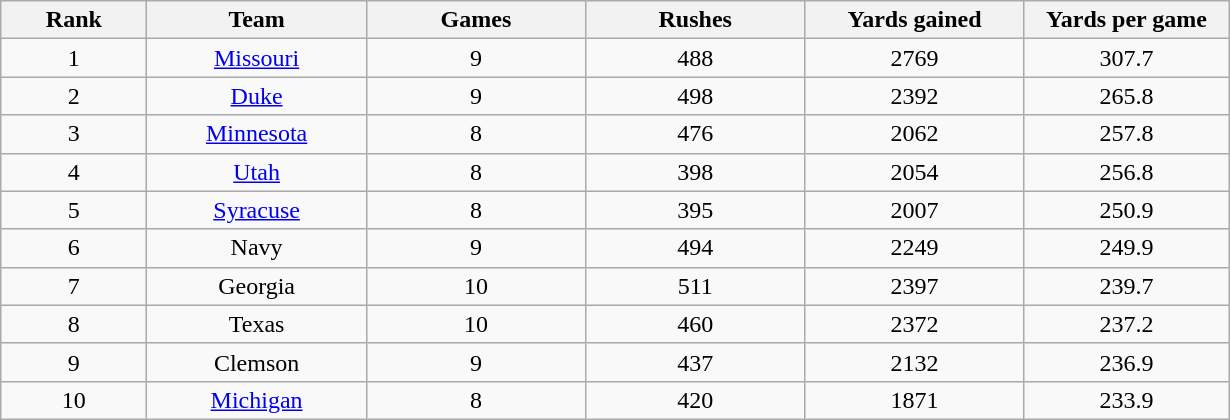<table class="wikitable sortable">
<tr>
<th bgcolor="#DDDDFF" width="10%">Rank</th>
<th bgcolor="#DDDDFF" width="15%">Team</th>
<th bgcolor="#DDDDFF" width="15%">Games</th>
<th bgcolor="#DDDDFF" width="15%">Rushes</th>
<th bgcolor="#DDDDFF" width="15%">Yards gained</th>
<th bgcolor="#DDDDFF" width="14%">Yards per game</th>
</tr>
<tr align="center">
<td>1</td>
<td><a href='#'>Missouri</a></td>
<td>9</td>
<td>488</td>
<td>2769</td>
<td>307.7</td>
</tr>
<tr align="center">
<td>2</td>
<td><a href='#'>Duke</a></td>
<td>9</td>
<td>498</td>
<td>2392</td>
<td>265.8</td>
</tr>
<tr align="center">
<td>3</td>
<td><a href='#'>Minnesota</a></td>
<td>8</td>
<td>476</td>
<td>2062</td>
<td>257.8</td>
</tr>
<tr align="center">
<td>4</td>
<td><a href='#'>Utah</a></td>
<td>8</td>
<td>398</td>
<td>2054</td>
<td>256.8</td>
</tr>
<tr align="center">
<td>5</td>
<td><a href='#'>Syracuse</a></td>
<td>8</td>
<td>395</td>
<td>2007</td>
<td>250.9</td>
</tr>
<tr align="center">
<td>6</td>
<td>Navy</td>
<td>9</td>
<td>494</td>
<td>2249</td>
<td>249.9</td>
</tr>
<tr align="center">
<td>7</td>
<td>Georgia</td>
<td>10</td>
<td>511</td>
<td>2397</td>
<td>239.7</td>
</tr>
<tr align="center">
<td>8</td>
<td>Texas</td>
<td>10</td>
<td>460</td>
<td>2372</td>
<td>237.2</td>
</tr>
<tr align="center">
<td>9</td>
<td>Clemson</td>
<td>9</td>
<td>437</td>
<td>2132</td>
<td>236.9</td>
</tr>
<tr align="center">
<td>10</td>
<td><a href='#'>Michigan</a></td>
<td>8</td>
<td>420</td>
<td>1871</td>
<td>233.9</td>
</tr>
</table>
